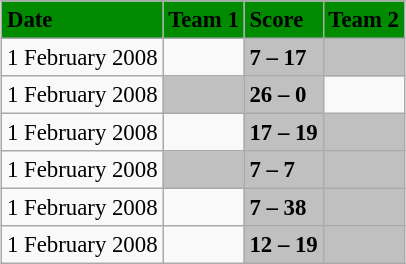<table class="wikitable" style="margin:0.5em auto; font-size:95%">
<tr bgcolor="#008B00">
<td><strong>Date</strong></td>
<td><strong>Team 1</strong></td>
<td><strong>Score</strong></td>
<td><strong>Team 2</strong></td>
</tr>
<tr>
<td>1 February 2008</td>
<td></td>
<td bgcolor="silver"><strong>7 – 17</strong></td>
<td bgcolor="silver"><strong></strong></td>
</tr>
<tr>
<td>1 February 2008</td>
<td bgcolor="silver"><strong></strong></td>
<td bgcolor="silver"><strong>26 – 0</strong></td>
<td></td>
</tr>
<tr>
<td>1 February 2008</td>
<td></td>
<td bgcolor="silver"><strong>17 – 19</strong></td>
<td bgcolor="silver"><strong></strong></td>
</tr>
<tr>
<td>1 February 2008</td>
<td bgcolor="silver"><strong></strong></td>
<td bgcolor="silver"><strong>7 – 7</strong></td>
<td bgcolor="silver"><strong></strong></td>
</tr>
<tr>
<td>1 February 2008</td>
<td></td>
<td bgcolor="silver"><strong>7 – 38</strong></td>
<td bgcolor="silver"><strong></strong></td>
</tr>
<tr>
<td>1 February 2008</td>
<td></td>
<td bgcolor="silver"><strong>12 – 19</strong></td>
<td bgcolor="silver"><strong></strong></td>
</tr>
</table>
